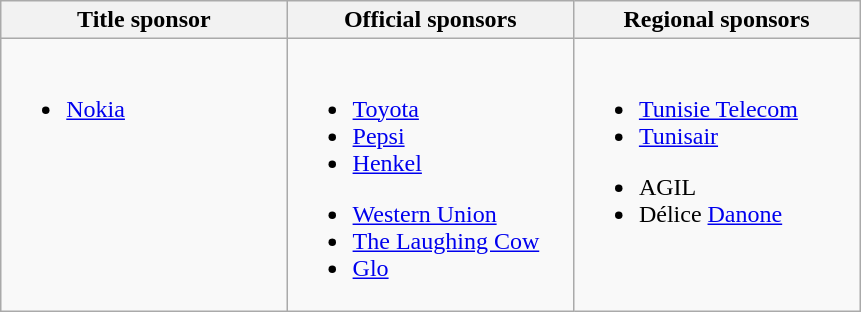<table class="wikitable" text-align:center; width:60%;">
<tr>
<th width=30%>Title sponsor</th>
<th width=30%>Official sponsors</th>
<th width=30%>Regional sponsors</th>
</tr>
<tr>
<td style="vertical-align:top;"><br><ul><li><a href='#'>Nokia</a></li></ul></td>
<td style="vertical-align:top;"><br><ul><li><a href='#'>Toyota</a></li><li><a href='#'>Pepsi</a></li><li><a href='#'>Henkel</a></li></ul><ul><li><a href='#'>Western Union</a></li><li><a href='#'>The Laughing Cow</a></li><li><a href='#'>Glo</a></li></ul></td>
<td style="vertical-align:top;"><br><ul><li><a href='#'>Tunisie Telecom</a></li><li><a href='#'>Tunisair</a></li></ul><ul><li>AGIL</li><li>Délice <a href='#'>Danone</a></li></ul></td>
</tr>
</table>
